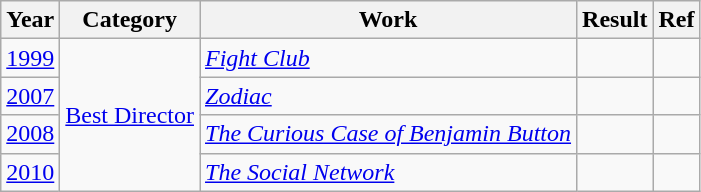<table class="wikitable plainrowheaders">
<tr>
<th scope="col">Year</th>
<th scope="col">Category</th>
<th scope="col">Work</th>
<th scope="col">Result</th>
<th scope="col">Ref</th>
</tr>
<tr>
<td><a href='#'>1999</a></td>
<td rowspan=4 style="text-align:center"><a href='#'>Best Director</a></td>
<td><em><a href='#'>Fight Club</a></em></td>
<td></td>
<td></td>
</tr>
<tr>
<td><a href='#'>2007</a></td>
<td><em><a href='#'>Zodiac</a></em></td>
<td></td>
<td></td>
</tr>
<tr>
<td><a href='#'>2008</a></td>
<td><em><a href='#'>The Curious Case of Benjamin Button</a></em></td>
<td></td>
<td></td>
</tr>
<tr>
<td><a href='#'>2010</a></td>
<td><em><a href='#'>The Social Network</a></em></td>
<td></td>
<td></td>
</tr>
</table>
